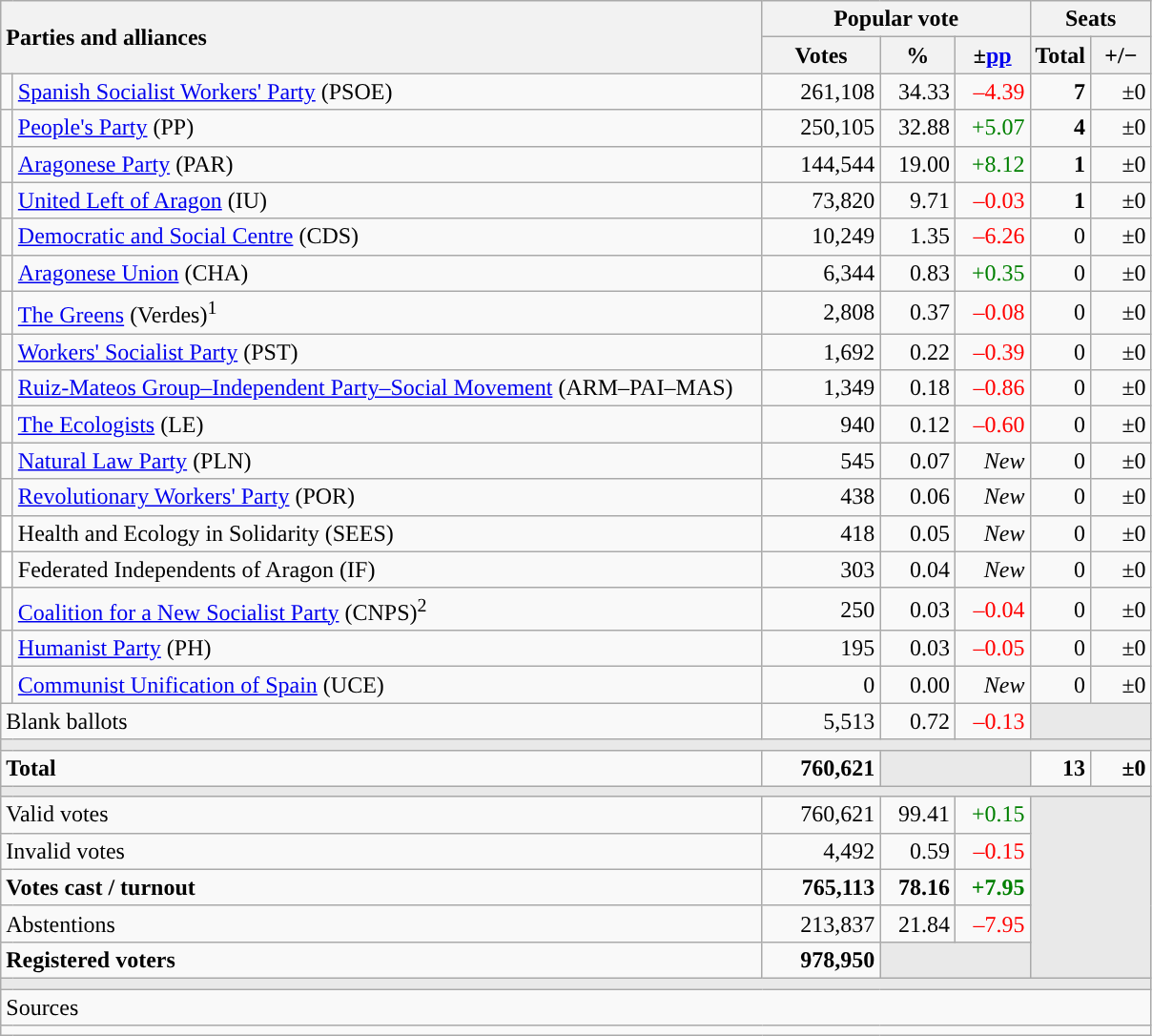<table class="wikitable" style="text-align:right;">
<tr>
<th style="text-align:left;" rowspan="2" colspan="2" width="525">Parties and alliances</th>
<th colspan="3">Popular vote</th>
<th colspan="2">Seats</th>
</tr>
<tr>
<th width="75">Votes</th>
<th width="45">%</th>
<th width="45">±<a href='#'>pp</a></th>
<th width="35">Total</th>
<th width="35">+/−</th>
</tr>
<tr>
<td width="1" style="color:inherit;background:"></td>
<td align="left"><a href='#'>Spanish Socialist Workers' Party</a> (PSOE)</td>
<td>261,108</td>
<td>34.33</td>
<td style="color:red;">–4.39</td>
<td><strong>7</strong></td>
<td>±0</td>
</tr>
<tr>
<td style="color:inherit;background:"></td>
<td align="left"><a href='#'>People's Party</a> (PP)</td>
<td>250,105</td>
<td>32.88</td>
<td style="color:green;">+5.07</td>
<td><strong>4</strong></td>
<td>±0</td>
</tr>
<tr>
<td style="color:inherit;background:"></td>
<td align="left"><a href='#'>Aragonese Party</a> (PAR)</td>
<td>144,544</td>
<td>19.00</td>
<td style="color:green;">+8.12</td>
<td><strong>1</strong></td>
<td>±0</td>
</tr>
<tr>
<td style="color:inherit;background:"></td>
<td align="left"><a href='#'>United Left of Aragon</a> (IU)</td>
<td>73,820</td>
<td>9.71</td>
<td style="color:red;">–0.03</td>
<td><strong>1</strong></td>
<td>±0</td>
</tr>
<tr>
<td style="color:inherit;background:"></td>
<td align="left"><a href='#'>Democratic and Social Centre</a> (CDS)</td>
<td>10,249</td>
<td>1.35</td>
<td style="color:red;">–6.26</td>
<td>0</td>
<td>±0</td>
</tr>
<tr>
<td style="color:inherit;background:"></td>
<td align="left"><a href='#'>Aragonese Union</a> (CHA)</td>
<td>6,344</td>
<td>0.83</td>
<td style="color:green;">+0.35</td>
<td>0</td>
<td>±0</td>
</tr>
<tr>
<td style="color:inherit;background:"></td>
<td align="left"><a href='#'>The Greens</a> (Verdes)<sup>1</sup></td>
<td>2,808</td>
<td>0.37</td>
<td style="color:red;">–0.08</td>
<td>0</td>
<td>±0</td>
</tr>
<tr>
<td style="color:inherit;background:"></td>
<td align="left"><a href='#'>Workers' Socialist Party</a> (PST)</td>
<td>1,692</td>
<td>0.22</td>
<td style="color:red;">–0.39</td>
<td>0</td>
<td>±0</td>
</tr>
<tr>
<td style="color:inherit;background:"></td>
<td align="left"><a href='#'>Ruiz-Mateos Group–Independent Party–Social Movement</a> (ARM–PAI–MAS)</td>
<td>1,349</td>
<td>0.18</td>
<td style="color:red;">–0.86</td>
<td>0</td>
<td>±0</td>
</tr>
<tr>
<td style="color:inherit;background:"></td>
<td align="left"><a href='#'>The Ecologists</a> (LE)</td>
<td>940</td>
<td>0.12</td>
<td style="color:red;">–0.60</td>
<td>0</td>
<td>±0</td>
</tr>
<tr>
<td style="color:inherit;background:"></td>
<td align="left"><a href='#'>Natural Law Party</a> (PLN)</td>
<td>545</td>
<td>0.07</td>
<td><em>New</em></td>
<td>0</td>
<td>±0</td>
</tr>
<tr>
<td style="color:inherit;background:"></td>
<td align="left"><a href='#'>Revolutionary Workers' Party</a> (POR)</td>
<td>438</td>
<td>0.06</td>
<td><em>New</em></td>
<td>0</td>
<td>±0</td>
</tr>
<tr>
<td bgcolor="white"></td>
<td align="left">Health and Ecology in Solidarity (SEES)</td>
<td>418</td>
<td>0.05</td>
<td><em>New</em></td>
<td>0</td>
<td>±0</td>
</tr>
<tr>
<td bgcolor="white"></td>
<td align="left">Federated Independents of Aragon (IF)</td>
<td>303</td>
<td>0.04</td>
<td><em>New</em></td>
<td>0</td>
<td>±0</td>
</tr>
<tr>
<td style="color:inherit;background:"></td>
<td align="left"><a href='#'>Coalition for a New Socialist Party</a> (CNPS)<sup>2</sup></td>
<td>250</td>
<td>0.03</td>
<td style="color:red;">–0.04</td>
<td>0</td>
<td>±0</td>
</tr>
<tr>
<td style="color:inherit;background:"></td>
<td align="left"><a href='#'>Humanist Party</a> (PH)</td>
<td>195</td>
<td>0.03</td>
<td style="color:red;">–0.05</td>
<td>0</td>
<td>±0</td>
</tr>
<tr>
<td style="color:inherit;background:"></td>
<td align="left"><a href='#'>Communist Unification of Spain</a> (UCE)</td>
<td>0</td>
<td>0.00</td>
<td><em>New</em></td>
<td>0</td>
<td>±0</td>
</tr>
<tr>
<td align="left" colspan="2">Blank ballots</td>
<td>5,513</td>
<td>0.72</td>
<td style="color:red;">–0.13</td>
<td bgcolor="#E9E9E9" colspan="2"></td>
</tr>
<tr>
<td colspan="7" bgcolor="#E9E9E9"></td>
</tr>
<tr style="font-weight:bold;">
<td align="left" colspan="2">Total</td>
<td>760,621</td>
<td bgcolor="#E9E9E9" colspan="2"></td>
<td>13</td>
<td>±0</td>
</tr>
<tr>
<td colspan="7" bgcolor="#E9E9E9"></td>
</tr>
<tr>
<td align="left" colspan="2">Valid votes</td>
<td>760,621</td>
<td>99.41</td>
<td style="color:green;">+0.15</td>
<td bgcolor="#E9E9E9" colspan="2" rowspan="5"></td>
</tr>
<tr>
<td align="left" colspan="2">Invalid votes</td>
<td>4,492</td>
<td>0.59</td>
<td style="color:red;">–0.15</td>
</tr>
<tr style="font-weight:bold;">
<td align="left" colspan="2">Votes cast / turnout</td>
<td>765,113</td>
<td>78.16</td>
<td style="color:green;">+7.95</td>
</tr>
<tr>
<td align="left" colspan="2">Abstentions</td>
<td>213,837</td>
<td>21.84</td>
<td style="color:red;">–7.95</td>
</tr>
<tr style="font-weight:bold;">
<td align="left" colspan="2">Registered voters</td>
<td>978,950</td>
<td bgcolor="#E9E9E9" colspan="2"></td>
</tr>
<tr>
<td colspan="7" bgcolor="#E9E9E9"></td>
</tr>
<tr>
<td align="left" colspan="7">Sources</td>
</tr>
<tr>
<td colspan="7" style="text-align:left; max-width:790px;"></td>
</tr>
</table>
